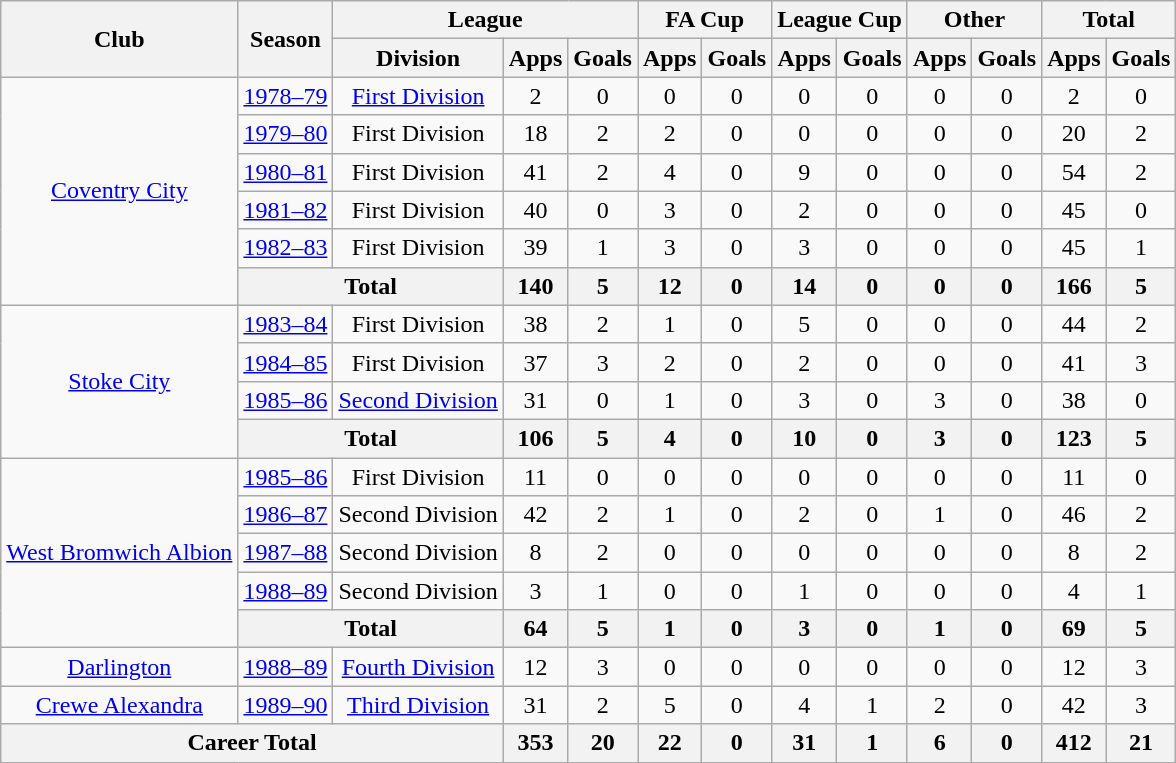<table class="wikitable" style="text-align: center;">
<tr>
<th rowspan="2">Club</th>
<th rowspan="2">Season</th>
<th colspan="3">League</th>
<th colspan="2">FA Cup</th>
<th colspan="2">League Cup</th>
<th colspan="2">Other</th>
<th colspan="2">Total</th>
</tr>
<tr>
<th>Division</th>
<th>Apps</th>
<th>Goals</th>
<th>Apps</th>
<th>Goals</th>
<th>Apps</th>
<th>Goals</th>
<th>Apps</th>
<th>Goals</th>
<th>Apps</th>
<th>Goals</th>
</tr>
<tr>
<td rowspan="6"><a href='#'>Coventry City</a></td>
<td><a href='#'>1978–79</a></td>
<td><a href='#'>First Division</a></td>
<td>2</td>
<td>0</td>
<td>0</td>
<td>0</td>
<td>0</td>
<td>0</td>
<td>0</td>
<td>0</td>
<td>2</td>
<td>0</td>
</tr>
<tr>
<td><a href='#'>1979–80</a></td>
<td>First Division</td>
<td>18</td>
<td>2</td>
<td>2</td>
<td>0</td>
<td>0</td>
<td>0</td>
<td>0</td>
<td>0</td>
<td>20</td>
<td>2</td>
</tr>
<tr>
<td><a href='#'>1980–81</a></td>
<td>First Division</td>
<td>41</td>
<td>2</td>
<td>4</td>
<td>0</td>
<td>9</td>
<td>0</td>
<td>0</td>
<td>0</td>
<td>54</td>
<td>2</td>
</tr>
<tr>
<td><a href='#'>1981–82</a></td>
<td>First Division</td>
<td>40</td>
<td>0</td>
<td>3</td>
<td>0</td>
<td>2</td>
<td>0</td>
<td>0</td>
<td>0</td>
<td>45</td>
<td>0</td>
</tr>
<tr>
<td><a href='#'>1982–83</a></td>
<td>First Division</td>
<td>39</td>
<td>1</td>
<td>3</td>
<td>0</td>
<td>3</td>
<td>0</td>
<td>0</td>
<td>0</td>
<td>45</td>
<td>1</td>
</tr>
<tr>
<th colspan="2">Total</th>
<th>140</th>
<th>5</th>
<th>12</th>
<th>0</th>
<th>14</th>
<th>0</th>
<th>0</th>
<th>0</th>
<th>166</th>
<th>5</th>
</tr>
<tr>
<td rowspan="4"><a href='#'>Stoke City</a></td>
<td><a href='#'>1983–84</a></td>
<td>First Division</td>
<td>38</td>
<td>2</td>
<td>1</td>
<td>0</td>
<td>5</td>
<td>0</td>
<td>0</td>
<td>0</td>
<td>44</td>
<td>2</td>
</tr>
<tr>
<td><a href='#'>1984–85</a></td>
<td>First Division</td>
<td>37</td>
<td>3</td>
<td>2</td>
<td>0</td>
<td>2</td>
<td>0</td>
<td>0</td>
<td>0</td>
<td>41</td>
<td>3</td>
</tr>
<tr>
<td><a href='#'>1985–86</a></td>
<td><a href='#'>Second Division</a></td>
<td>31</td>
<td>0</td>
<td>1</td>
<td>0</td>
<td>3</td>
<td>0</td>
<td>3</td>
<td>0</td>
<td>38</td>
<td>0</td>
</tr>
<tr>
<th colspan="2">Total</th>
<th>106</th>
<th>5</th>
<th>4</th>
<th>0</th>
<th>10</th>
<th>0</th>
<th>3</th>
<th>0</th>
<th>123</th>
<th>5</th>
</tr>
<tr>
<td rowspan="5"><a href='#'>West Bromwich Albion</a></td>
<td><a href='#'>1985–86</a></td>
<td>First Division</td>
<td>11</td>
<td>0</td>
<td>0</td>
<td>0</td>
<td>0</td>
<td>0</td>
<td>0</td>
<td>0</td>
<td>11</td>
<td>0</td>
</tr>
<tr>
<td><a href='#'>1986–87</a></td>
<td>Second Division</td>
<td>42</td>
<td>2</td>
<td>1</td>
<td>0</td>
<td>2</td>
<td>0</td>
<td>1</td>
<td>0</td>
<td>46</td>
<td>2</td>
</tr>
<tr>
<td><a href='#'>1987–88</a></td>
<td>Second Division</td>
<td>8</td>
<td>2</td>
<td>0</td>
<td>0</td>
<td>0</td>
<td>0</td>
<td>0</td>
<td>0</td>
<td>8</td>
<td>2</td>
</tr>
<tr>
<td><a href='#'>1988–89</a></td>
<td>Second Division</td>
<td>3</td>
<td>1</td>
<td>0</td>
<td>0</td>
<td>1</td>
<td>0</td>
<td>0</td>
<td>0</td>
<td>4</td>
<td>1</td>
</tr>
<tr>
<th colspan="2">Total</th>
<th>64</th>
<th>5</th>
<th>1</th>
<th>0</th>
<th>3</th>
<th>0</th>
<th>1</th>
<th>0</th>
<th>69</th>
<th>5</th>
</tr>
<tr>
<td><a href='#'>Darlington</a></td>
<td><a href='#'>1988–89</a></td>
<td><a href='#'>Fourth Division</a></td>
<td>12</td>
<td>3</td>
<td>0</td>
<td>0</td>
<td>0</td>
<td>0</td>
<td>0</td>
<td>0</td>
<td>12</td>
<td>3</td>
</tr>
<tr>
<td><a href='#'>Crewe Alexandra</a></td>
<td><a href='#'>1989–90</a></td>
<td><a href='#'>Third Division</a></td>
<td>31</td>
<td>2</td>
<td>5</td>
<td>0</td>
<td>4</td>
<td>1</td>
<td>2</td>
<td>0</td>
<td>42</td>
<td>3</td>
</tr>
<tr>
<th colspan="3">Career Total</th>
<th>353</th>
<th>20</th>
<th>22</th>
<th>0</th>
<th>31</th>
<th>1</th>
<th>6</th>
<th>0</th>
<th>412</th>
<th>21</th>
</tr>
</table>
